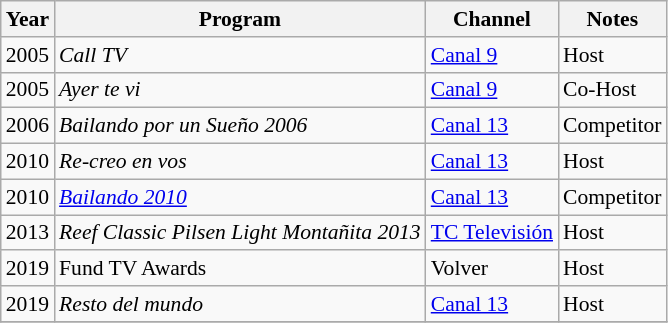<table class="wikitable" style="font-size: 90%;">
<tr>
<th>Year</th>
<th>Program</th>
<th>Channel</th>
<th>Notes</th>
</tr>
<tr>
<td>2005</td>
<td><em>Call TV</em></td>
<td><a href='#'>Canal 9</a></td>
<td>Host</td>
</tr>
<tr>
<td>2005</td>
<td><em>Ayer te vi</em></td>
<td><a href='#'>Canal 9</a></td>
<td>Co-Host</td>
</tr>
<tr>
<td>2006</td>
<td><em>Bailando por un Sueño 2006</em></td>
<td><a href='#'>Canal 13</a></td>
<td>Competitor</td>
</tr>
<tr>
<td>2010</td>
<td><em>Re-creo en vos</em></td>
<td><a href='#'>Canal 13</a></td>
<td>Host</td>
</tr>
<tr>
<td>2010</td>
<td><em><a href='#'>Bailando 2010</a></em></td>
<td><a href='#'>Canal 13</a></td>
<td>Competitor</td>
</tr>
<tr>
<td>2013</td>
<td><em>Reef Classic Pilsen Light Montañita 2013</em></td>
<td><a href='#'>TC Televisión</a></td>
<td>Host</td>
</tr>
<tr>
<td>2019</td>
<td>Fund TV Awards</td>
<td>Volver</td>
<td>Host</td>
</tr>
<tr>
<td>2019</td>
<td><em>Resto del mundo</em></td>
<td><a href='#'>Canal 13</a></td>
<td>Host</td>
</tr>
<tr>
</tr>
</table>
